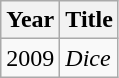<table class="wikitable">
<tr>
<th>Year</th>
<th>Title</th>
</tr>
<tr>
<td>2009</td>
<td><em>Dice</em></td>
</tr>
</table>
